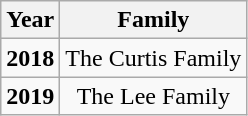<table class="wikitable" style="text-align:center;">
<tr>
<th>Year</th>
<th>Family</th>
</tr>
<tr>
<td><strong>2018</strong></td>
<td>The Curtis Family</td>
</tr>
<tr>
<td><strong>2019</strong></td>
<td>The Lee Family</td>
</tr>
</table>
